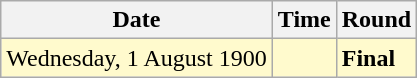<table class="wikitable">
<tr>
<th>Date</th>
<th>Time</th>
<th>Round</th>
</tr>
<tr style=background:lemonchiffon>
<td>Wednesday, 1 August 1900</td>
<td></td>
<td><strong>Final</strong></td>
</tr>
</table>
